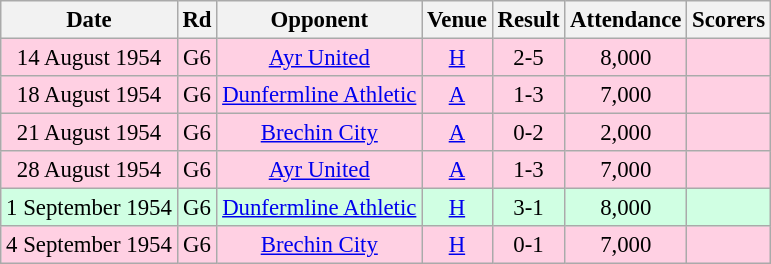<table class="wikitable sortable" style="font-size:95%; text-align:center">
<tr>
<th>Date</th>
<th>Rd</th>
<th>Opponent</th>
<th>Venue</th>
<th>Result</th>
<th>Attendance</th>
<th>Scorers</th>
</tr>
<tr bgcolor = "#ffd0e3">
<td>14 August 1954</td>
<td>G6</td>
<td><a href='#'>Ayr United</a></td>
<td><a href='#'>H</a></td>
<td>2-5</td>
<td>8,000</td>
<td></td>
</tr>
<tr bgcolor = "#ffd0e3">
<td>18 August 1954</td>
<td>G6</td>
<td><a href='#'>Dunfermline Athletic</a></td>
<td><a href='#'>A</a></td>
<td>1-3</td>
<td>7,000</td>
<td></td>
</tr>
<tr bgcolor = "#ffd0e3">
<td>21 August 1954</td>
<td>G6</td>
<td><a href='#'>Brechin City</a></td>
<td><a href='#'>A</a></td>
<td>0-2</td>
<td>2,000</td>
<td></td>
</tr>
<tr bgcolor = "#ffd0e3">
<td>28 August 1954</td>
<td>G6</td>
<td><a href='#'>Ayr United</a></td>
<td><a href='#'>A</a></td>
<td>1-3</td>
<td>7,000</td>
<td></td>
</tr>
<tr bgcolor = "#d0ffe3">
<td>1 September 1954</td>
<td>G6</td>
<td><a href='#'>Dunfermline Athletic</a></td>
<td><a href='#'>H</a></td>
<td>3-1</td>
<td>8,000</td>
<td></td>
</tr>
<tr bgcolor = "#ffd0e3">
<td>4 September 1954</td>
<td>G6</td>
<td><a href='#'>Brechin City</a></td>
<td><a href='#'>H</a></td>
<td>0-1</td>
<td>7,000</td>
<td></td>
</tr>
</table>
